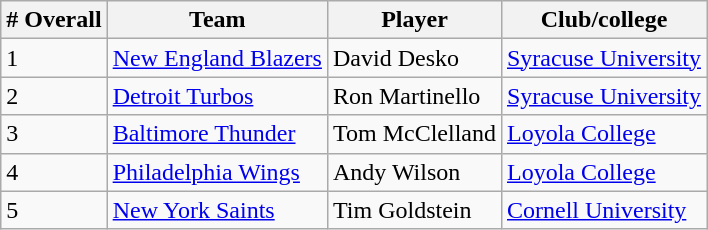<table class="wikitable">
<tr>
<th># Overall</th>
<th>Team</th>
<th>Player</th>
<th>Club/college</th>
</tr>
<tr>
<td>1</td>
<td><a href='#'>New England Blazers</a></td>
<td>David Desko</td>
<td><a href='#'>Syracuse University</a></td>
</tr>
<tr>
<td>2</td>
<td><a href='#'>Detroit Turbos</a></td>
<td>Ron Martinello</td>
<td><a href='#'>Syracuse University</a></td>
</tr>
<tr>
<td>3</td>
<td><a href='#'>Baltimore Thunder</a></td>
<td>Tom McClelland</td>
<td><a href='#'>Loyola College</a></td>
</tr>
<tr>
<td>4</td>
<td><a href='#'>Philadelphia Wings</a></td>
<td>Andy Wilson</td>
<td><a href='#'>Loyola College</a></td>
</tr>
<tr>
<td>5</td>
<td><a href='#'>New York Saints</a></td>
<td>Tim Goldstein</td>
<td><a href='#'>Cornell University</a></td>
</tr>
</table>
